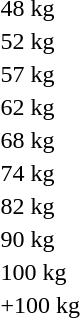<table>
<tr>
<td>48 kg</td>
<td></td>
<td></td>
<td></td>
</tr>
<tr>
<td>52 kg</td>
<td></td>
<td></td>
<td></td>
</tr>
<tr>
<td>57 kg</td>
<td></td>
<td></td>
<td></td>
</tr>
<tr>
<td>62 kg</td>
<td></td>
<td></td>
<td></td>
</tr>
<tr>
<td>68 kg</td>
<td></td>
<td></td>
<td></td>
</tr>
<tr>
<td>74 kg</td>
<td></td>
<td></td>
<td></td>
</tr>
<tr>
<td>82 kg</td>
<td></td>
<td></td>
<td></td>
</tr>
<tr>
<td>90 kg</td>
<td></td>
<td></td>
<td></td>
</tr>
<tr>
<td>100 kg</td>
<td></td>
<td></td>
<td></td>
</tr>
<tr>
<td>+100 kg</td>
<td></td>
<td></td>
<td></td>
</tr>
</table>
